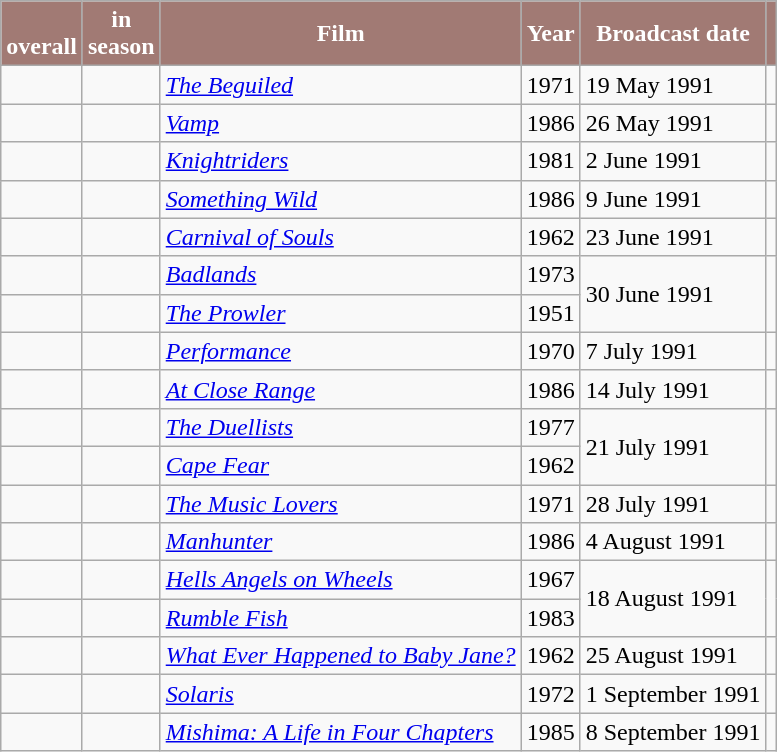<table class="wikitable">
<tr>
<th style="background-color: #A17A74; color:white"><br>overall</th>
<th style="background-color: #A17A74; color:white"> in<br>season</th>
<th style="background-color: #A17A74; color:white">Film</th>
<th style="background-color: #A17A74; color:white">Year</th>
<th style="background-color: #A17A74; color:white">Broadcast date</th>
<th style="background-color: #A17A74; color:white"></th>
</tr>
<tr>
<td></td>
<td></td>
<td><em><a href='#'>The Beguiled</a></em></td>
<td>1971</td>
<td>19 May 1991</td>
<td></td>
</tr>
<tr>
<td></td>
<td></td>
<td><em><a href='#'>Vamp</a></em></td>
<td>1986</td>
<td>26 May 1991</td>
<td></td>
</tr>
<tr>
<td></td>
<td></td>
<td><em><a href='#'>Knightriders</a></em></td>
<td>1981</td>
<td>2 June 1991</td>
<td></td>
</tr>
<tr>
<td></td>
<td></td>
<td><em><a href='#'>Something Wild</a></em></td>
<td>1986</td>
<td>9 June 1991</td>
<td></td>
</tr>
<tr>
<td></td>
<td></td>
<td><em><a href='#'>Carnival of Souls</a></em></td>
<td>1962</td>
<td>23 June 1991</td>
<td></td>
</tr>
<tr>
<td></td>
<td></td>
<td><em><a href='#'>Badlands</a></em></td>
<td>1973</td>
<td rowspan="2">30 June 1991</td>
<td rowspan="2"></td>
</tr>
<tr>
<td></td>
<td></td>
<td><em><a href='#'>The Prowler</a></em></td>
<td>1951</td>
</tr>
<tr>
<td></td>
<td></td>
<td><em><a href='#'>Performance</a></em></td>
<td>1970</td>
<td>7 July 1991</td>
<td></td>
</tr>
<tr>
<td></td>
<td></td>
<td><em><a href='#'>At Close Range</a></em></td>
<td>1986</td>
<td>14 July 1991</td>
<td></td>
</tr>
<tr>
<td></td>
<td></td>
<td><em><a href='#'>The Duellists</a></em></td>
<td>1977</td>
<td rowspan="2">21 July 1991</td>
<td rowspan="2"></td>
</tr>
<tr>
<td></td>
<td></td>
<td><em><a href='#'>Cape Fear</a></em></td>
<td>1962</td>
</tr>
<tr>
<td></td>
<td></td>
<td><em><a href='#'>The Music Lovers</a></em></td>
<td>1971</td>
<td>28 July 1991</td>
<td></td>
</tr>
<tr>
<td></td>
<td></td>
<td><em><a href='#'>Manhunter</a></em></td>
<td>1986</td>
<td>4 August 1991</td>
<td></td>
</tr>
<tr>
<td></td>
<td></td>
<td><em><a href='#'>Hells Angels on Wheels</a></em></td>
<td>1967</td>
<td rowspan="2">18 August 1991</td>
<td rowspan="2"></td>
</tr>
<tr>
<td></td>
<td></td>
<td><em><a href='#'>Rumble Fish</a></em></td>
<td>1983</td>
</tr>
<tr>
<td></td>
<td></td>
<td><em><a href='#'>What Ever Happened to Baby Jane?</a></em></td>
<td>1962</td>
<td>25 August 1991</td>
<td></td>
</tr>
<tr>
<td></td>
<td></td>
<td><em><a href='#'>Solaris</a></em></td>
<td>1972</td>
<td>1 September 1991</td>
<td></td>
</tr>
<tr>
<td></td>
<td></td>
<td><em><a href='#'>Mishima: A Life in Four Chapters</a></em></td>
<td>1985</td>
<td>8 September 1991</td>
<td></td>
</tr>
</table>
